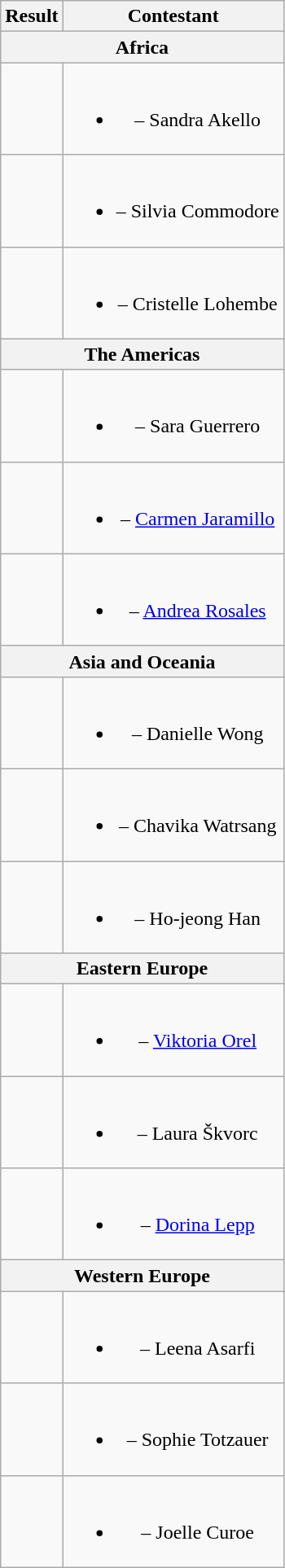<table class="wikitable" style="text-align:center;">
<tr>
<th>Result</th>
<th>Contestant</th>
</tr>
<tr>
<th colspan=2>Africa</th>
</tr>
<tr>
<td></td>
<td><br><ul><li> – Sandra Akello</li></ul></td>
</tr>
<tr>
<td></td>
<td><br><ul><li> – Silvia Commodore</li></ul></td>
</tr>
<tr>
<td></td>
<td><br><ul><li> – Cristelle Lohembe</li></ul></td>
</tr>
<tr>
<th colspan=2>The Americas</th>
</tr>
<tr>
<td></td>
<td><br><ul><li> – Sara Guerrero</li></ul></td>
</tr>
<tr>
<td></td>
<td><br><ul><li> – <a href='#'>Carmen Jaramillo</a></li></ul></td>
</tr>
<tr>
<td></td>
<td><br><ul><li> – <a href='#'>Andrea Rosales</a></li></ul></td>
</tr>
<tr>
<th colspan=2>Asia and Oceania</th>
</tr>
<tr>
<td></td>
<td><br><ul><li> – Danielle Wong</li></ul></td>
</tr>
<tr>
<td></td>
<td><br><ul><li> – Chavika Watrsang</li></ul></td>
</tr>
<tr>
<td></td>
<td><br><ul><li> – Ho-jeong Han</li></ul></td>
</tr>
<tr>
<th colspan=2>Eastern Europe</th>
</tr>
<tr>
<td></td>
<td><br><ul><li> – <a href='#'>Viktoria Orel</a></li></ul></td>
</tr>
<tr>
<td></td>
<td><br><ul><li> – Laura Škvorc</li></ul></td>
</tr>
<tr>
<td></td>
<td><br><ul><li> – <a href='#'>Dorina Lepp</a></li></ul></td>
</tr>
<tr>
<th colspan=2>Western Europe</th>
</tr>
<tr>
<td></td>
<td><br><ul><li> – Leena Asarfi</li></ul></td>
</tr>
<tr>
<td></td>
<td><br><ul><li> – Sophie Totzauer</li></ul></td>
</tr>
<tr>
<td></td>
<td><br><ul><li> – Joelle Curoe</li></ul></td>
</tr>
</table>
